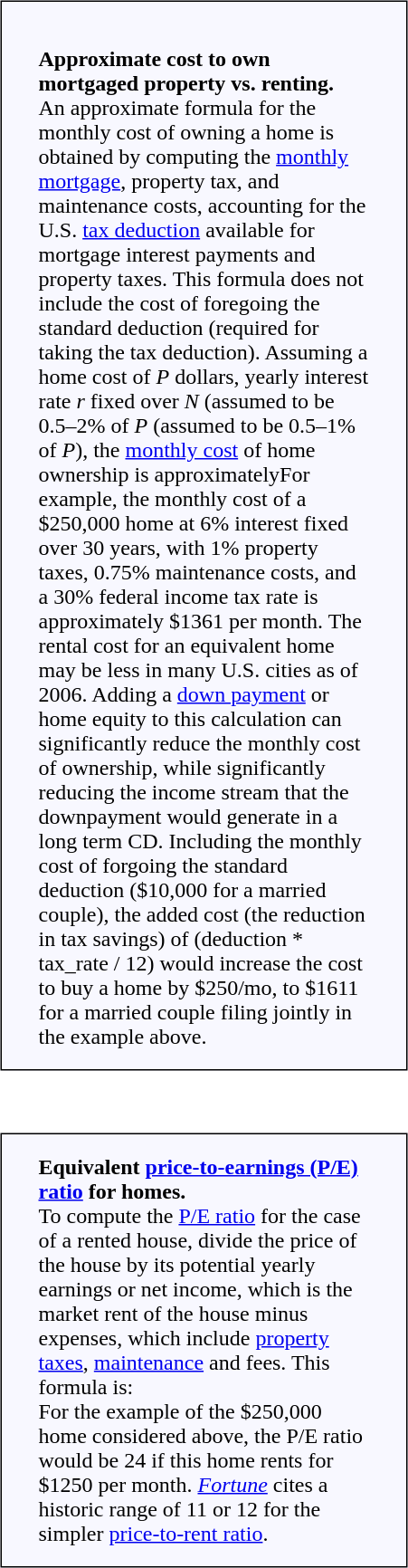<table align="right">
<tr>
<td></td>
</tr>
<tr>
<td><br><table style="width:300px; background:ghostwhite; border:1px solid black; padding-left:1.5em; padding-right:1.5em; padding-top:0.75em; padding-bottom:0.75em; margin-left:1.5em; margin-right:0; margin-top:0.75em; margin-bottom:0.75em;">
<tr>
<td><br><strong>Approximate cost to own mortgaged property vs. renting.</strong><br> An approximate formula for the monthly cost of owning a home is obtained by computing the <a href='#'>monthly mortgage</a>, property tax, and maintenance costs, accounting for the U.S. <a href='#'>tax deduction</a> available for mortgage interest payments and property taxes.
This formula does not include the cost of foregoing the standard deduction (required for taking the tax deduction). Assuming a home cost of <em>P</em> dollars, yearly interest rate <em>r</em> fixed over <em>N</em> (assumed to be 0.5–2% of <em>P</em> (assumed to be 0.5–1% of <em>P</em>), the <a href='#'>monthly cost</a> of home ownership is approximatelyFor example, the monthly cost of a $250,000 home at 6% interest fixed over 30 years, with 1% property taxes, 0.75% maintenance costs, and a 30% federal income tax rate is approximately $1361 per month. The rental cost for an equivalent home may be less in many U.S. cities as of 2006. Adding a <a href='#'>down payment</a> or home equity to this calculation can significantly reduce the monthly cost of ownership, while significantly reducing the income stream that the downpayment would generate in a long term CD. Including the monthly cost of forgoing the standard deduction ($10,000 for a married couple), the added cost (the reduction in tax savings) of (deduction * tax_rate / 12) would increase the cost to buy a home by $250/mo, to $1611 for a married couple filing jointly in the example above.</td>
</tr>
</table>
</td>
</tr>
<tr>
<td><br><table style="width:300px; background:ghostwhite; border:1px solid black; padding-left:1.5em; padding-right:1.5em; padding-top:0.75em; padding-bottom:0.75em; margin-left:1.5em; margin-right:0; margin-top:0.75em; margin-bottom:0.75em;">
<tr>
<td><strong>Equivalent <a href='#'>price-to-earnings (P/E) ratio</a> for homes.</strong><br> To compute the <a href='#'>P/E ratio</a> for the case of a rented house, divide the price of the house by its potential yearly earnings or net income, which is the market rent of the house minus expenses, which include <a href='#'>property taxes</a>, <a href='#'>maintenance</a> and fees. This formula is:<br>For the example of the $250,000 home considered above, the P/E ratio would be 24 if this home rents for $1250 per month. <em><a href='#'>Fortune</a></em> cites a historic range of 11 or 12 for the simpler <a href='#'>price-to-rent ratio</a>.</td>
</tr>
</table>
</td>
</tr>
</table>
